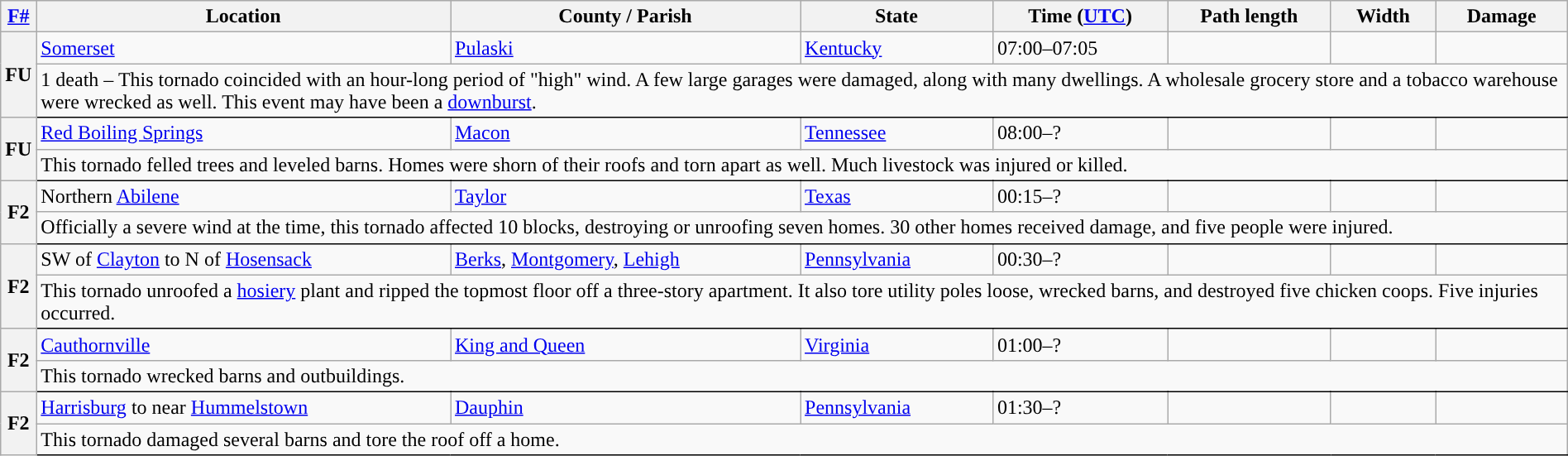<table class="wikitable sortable" style="width:100%;">
<tr>
<th scope="col"  style="width:2%; text-align:center;"><a href='#'>F#</a></th>
<th scope="col" text-align:center;" class="unsortable">Location</th>
<th scope="col" text-align:center;" class="unsortable">County / Parish</th>
<th scope="col" text-align:center;">State</th>
<th scope="col" text-align:center;">Time (<a href='#'>UTC</a>)</th>
<th scope="col" text-align:center;">Path length</th>
<th scope="col" text-align:center;">Width</th>
<th scope="col" text-align:center;">Damage</th>
</tr>
<tr>
<th scope="row" rowspan="2" style="background-color:#">FU</th>
<td><a href='#'>Somerset</a></td>
<td><a href='#'>Pulaski</a></td>
<td><a href='#'>Kentucky</a></td>
<td>07:00–07:05</td>
<td></td>
<td></td>
<td></td>
</tr>
<tr class="expand-child">
<td colspan="9" style=" border-bottom: 1px solid black;">1 death – This tornado coincided with an hour-long period of "high" wind. A few large garages were damaged, along with many dwellings. A wholesale grocery store and a tobacco warehouse were wrecked as well. This event may have been a <a href='#'>downburst</a>.</td>
</tr>
<tr>
<th scope="row" rowspan="2" style="background-color:#">FU</th>
<td><a href='#'>Red Boiling Springs</a></td>
<td><a href='#'>Macon</a></td>
<td><a href='#'>Tennessee</a></td>
<td>08:00–?</td>
<td></td>
<td></td>
<td></td>
</tr>
<tr class="expand-child">
<td colspan="9" style=" border-bottom: 1px solid black;">This tornado felled trees and leveled barns. Homes were shorn of their roofs and torn apart as well. Much livestock was injured or killed.</td>
</tr>
<tr>
<th scope="row" rowspan="2" style="background-color:#">F2</th>
<td>Northern <a href='#'>Abilene</a></td>
<td><a href='#'>Taylor</a></td>
<td><a href='#'>Texas</a></td>
<td>00:15–?</td>
<td></td>
<td></td>
<td></td>
</tr>
<tr class="expand-child">
<td colspan="9" style=" border-bottom: 1px solid black;">Officially a severe wind at the time, this tornado affected 10 blocks, destroying or unroofing seven homes. 30 other homes received damage, and five people were injured.</td>
</tr>
<tr>
<th scope="row" rowspan="2" style="background-color:#">F2</th>
<td>SW of <a href='#'>Clayton</a> to N of <a href='#'>Hosensack</a></td>
<td><a href='#'>Berks</a>, <a href='#'>Montgomery</a>, <a href='#'>Lehigh</a></td>
<td><a href='#'>Pennsylvania</a></td>
<td>00:30–?</td>
<td></td>
<td></td>
<td></td>
</tr>
<tr class="expand-child">
<td colspan="9" style=" border-bottom: 1px solid black;">This tornado unroofed a <a href='#'>hosiery</a> plant and ripped the topmost floor off a three-story apartment. It also tore utility poles loose, wrecked barns, and destroyed five chicken coops. Five injuries occurred.</td>
</tr>
<tr>
<th scope="row" rowspan="2" style="background-color:#">F2</th>
<td><a href='#'>Cauthornville</a></td>
<td><a href='#'>King and Queen</a></td>
<td><a href='#'>Virginia</a></td>
<td>01:00–?</td>
<td></td>
<td></td>
<td></td>
</tr>
<tr class="expand-child">
<td colspan="9" style=" border-bottom: 1px solid black;">This tornado wrecked barns and outbuildings.</td>
</tr>
<tr>
<th scope="row" rowspan="2" style="background-color:#">F2</th>
<td><a href='#'>Harrisburg</a> to near <a href='#'>Hummelstown</a></td>
<td><a href='#'>Dauphin</a></td>
<td><a href='#'>Pennsylvania</a></td>
<td>01:30–?</td>
<td></td>
<td></td>
<td></td>
</tr>
<tr class="expand-child">
<td colspan="9" style=" border-bottom: 1px solid black;">This tornado damaged several barns and tore the roof off a home.</td>
</tr>
</table>
